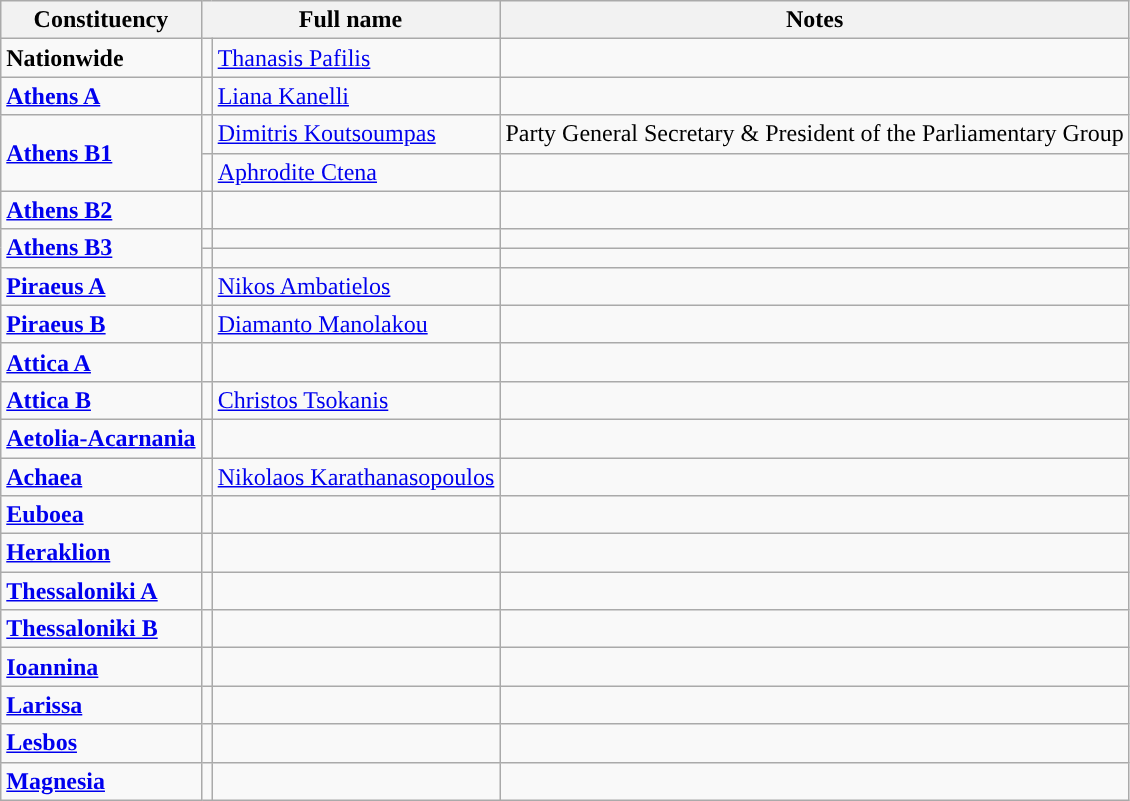<table class="wikitable">
<tr>
<th>Constituency</th>
<th colspan="2">Full name</th>
<th>Notes</th>
</tr>
<tr>
<td><strong>Nationwide</strong></td>
<td></td>
<td><a href='#'>Thanasis Pafilis</a></td>
<td></td>
</tr>
<tr>
<td><strong><a href='#'>Athens A</a></strong></td>
<td></td>
<td><a href='#'>Liana Kanelli</a></td>
<td></td>
</tr>
<tr>
<td rowspan="2"><strong><a href='#'>Athens B1</a></strong></td>
<td></td>
<td><a href='#'>Dimitris Koutsoumpas</a></td>
<td>Party General Secretary & President of the Parliamentary Group</td>
</tr>
<tr>
<td></td>
<td><a href='#'>Aphrodite Ctena</a></td>
<td></td>
</tr>
<tr>
<td><strong><a href='#'>Athens B2</a></strong></td>
<td></td>
<td></td>
<td></td>
</tr>
<tr>
<td rowspan="2"><strong><a href='#'>Athens B3</a></strong></td>
<td></td>
<td></td>
<td></td>
</tr>
<tr>
<td></td>
<td></td>
<td></td>
</tr>
<tr>
<td><strong><a href='#'>Piraeus A</a></strong></td>
<td></td>
<td><a href='#'>Nikos Ambatielos</a></td>
<td></td>
</tr>
<tr>
<td><strong><a href='#'>Piraeus B</a></strong></td>
<td></td>
<td><a href='#'>Diamanto Manolakou</a></td>
<td></td>
</tr>
<tr>
<td><a href='#'><strong>Attica A</strong></a></td>
<td></td>
<td></td>
<td></td>
</tr>
<tr>
<td><strong><a href='#'>Attica B</a></strong></td>
<td></td>
<td><a href='#'>Christos Tsokanis</a></td>
<td></td>
</tr>
<tr>
<td><a href='#'><strong>Aetolia-Acarnania</strong></a></td>
<td></td>
<td></td>
<td></td>
</tr>
<tr>
<td><a href='#'><strong>Achaea</strong></a></td>
<td></td>
<td><a href='#'>Nikolaos Karathanasopoulos</a></td>
<td></td>
</tr>
<tr>
<td><a href='#'><strong>Euboea</strong></a></td>
<td></td>
<td></td>
<td></td>
</tr>
<tr>
<td><a href='#'><strong>Heraklion</strong></a></td>
<td></td>
<td></td>
<td></td>
</tr>
<tr>
<td><strong><a href='#'>Thessaloniki A</a></strong></td>
<td></td>
<td></td>
<td></td>
</tr>
<tr>
<td><strong><a href='#'>Thessaloniki B</a></strong></td>
<td></td>
<td></td>
<td></td>
</tr>
<tr>
<td><a href='#'><strong>Ioannina</strong></a></td>
<td></td>
<td></td>
<td></td>
</tr>
<tr>
<td><strong><a href='#'>Larissa</a></strong></td>
<td></td>
<td></td>
<td></td>
</tr>
<tr>
<td><strong><a href='#'>Lesbos</a></strong></td>
<td></td>
<td></td>
<td></td>
</tr>
<tr>
<td><strong><a href='#'>Magnesia</a></strong></td>
<td></td>
<td></td>
<td></td>
</tr>
</table>
